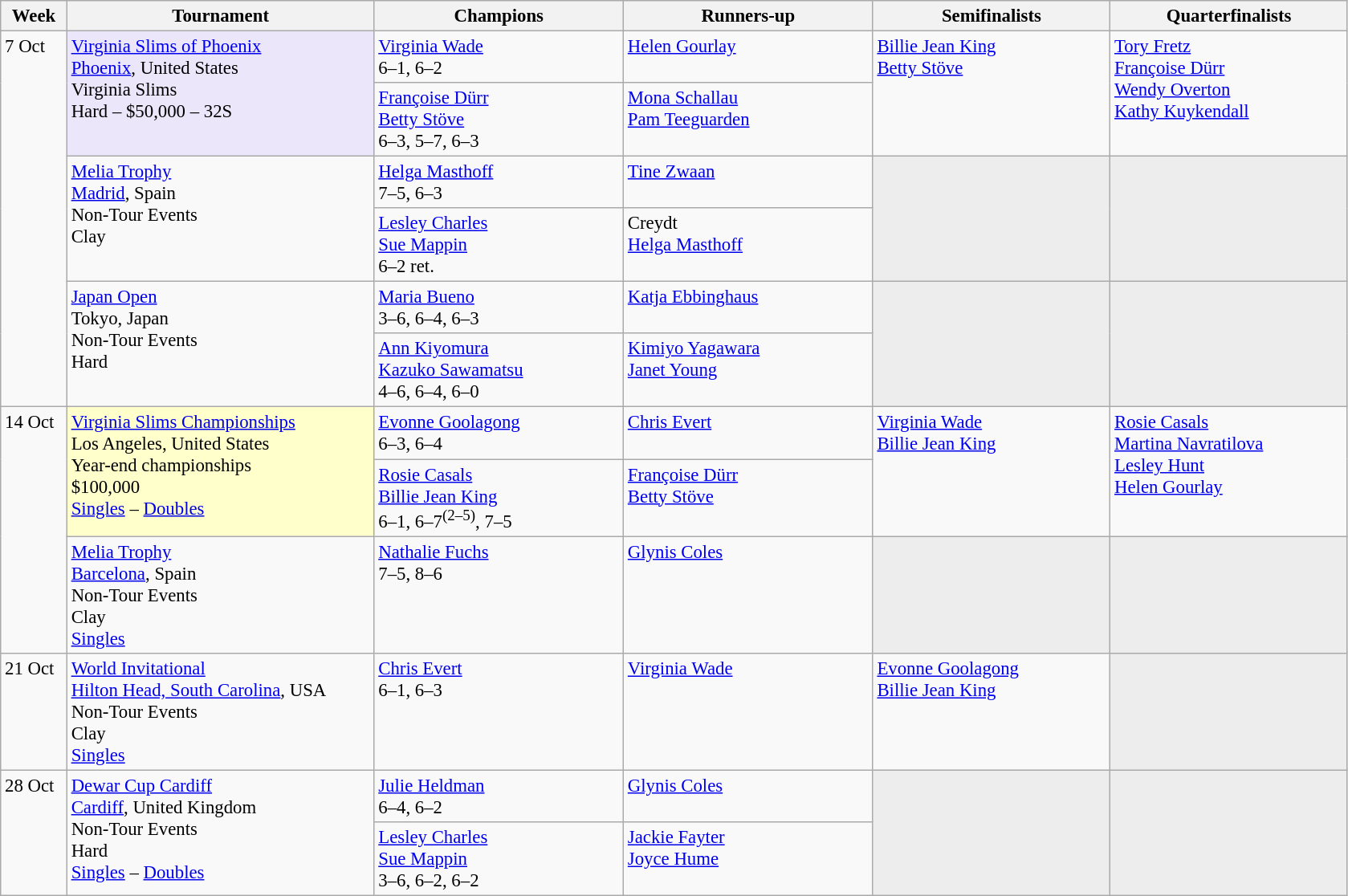<table class=wikitable style=font-size:95%>
<tr>
<th style="width:48px;">Week</th>
<th style="width:248px;">Tournament</th>
<th style="width:200px;">Champions</th>
<th style="width:200px;">Runners-up</th>
<th style="width:190px;">Semifinalists</th>
<th style="width:190px;">Quarterfinalists</th>
</tr>
<tr valign=top>
<td rowspan=6>7 Oct</td>
<td style="background:#ebe6fa;" rowspan=2><a href='#'>Virginia Slims of Phoenix</a><br> <a href='#'>Phoenix</a>, United States<br>Virginia Slims<br>Hard – $50,000 – 32S</td>
<td> <a href='#'>Virginia Wade</a> <br>6–1, 6–2</td>
<td> <a href='#'>Helen Gourlay</a></td>
<td rowspan=2> <a href='#'>Billie Jean King</a> <br> <a href='#'>Betty Stöve</a></td>
<td rowspan=2> <a href='#'>Tory Fretz</a> <br> <a href='#'>Françoise Dürr</a> <br> <a href='#'>Wendy Overton</a> <br> <a href='#'>Kathy Kuykendall</a></td>
</tr>
<tr valign=top>
<td> <a href='#'>Françoise Dürr</a> <br>  <a href='#'>Betty Stöve</a><br>6–3, 5–7, 6–3</td>
<td> <a href='#'>Mona Schallau</a> <br>  <a href='#'>Pam Teeguarden</a></td>
</tr>
<tr valign=top>
<td rowspan="2"><a href='#'>Melia Trophy</a><br> <a href='#'>Madrid</a>, Spain<br>Non-Tour Events<br>Clay</td>
<td> <a href='#'>Helga Masthoff</a><br>7–5, 6–3</td>
<td> <a href='#'>Tine Zwaan</a></td>
<td rowspan=2 style="background:#ededed;"></td>
<td rowspan=2 style="background:#ededed;"></td>
</tr>
<tr valign=top>
<td> <a href='#'>Lesley Charles</a><br>  <a href='#'>Sue Mappin</a><br>6–2 ret.</td>
<td>Creydt<br> <a href='#'>Helga Masthoff</a></td>
</tr>
<tr valign=top>
<td rowspan="2"><a href='#'>Japan Open</a><br> Tokyo, Japan<br>Non-Tour Events<br>Hard</td>
<td> <a href='#'>Maria Bueno</a><br>3–6, 6–4, 6–3</td>
<td> <a href='#'>Katja Ebbinghaus</a></td>
<td rowspan=2 style="background:#ededed;"></td>
<td rowspan=2 style="background:#ededed;"></td>
</tr>
<tr valign=top>
<td> <a href='#'>Ann Kiyomura</a> <br>  <a href='#'>Kazuko Sawamatsu</a><br>4–6, 6–4, 6–0</td>
<td> <a href='#'>Kimiyo Yagawara</a><br> <a href='#'>Janet Young</a></td>
</tr>
<tr valign=top>
<td rowspan=3>14 Oct</td>
<td bgcolor=#ffffcc rowspan=2><a href='#'>Virginia Slims Championships</a><br> Los Angeles, United States<br>Year-end championships<br>$100,000<br><a href='#'>Singles</a> – <a href='#'>Doubles</a></td>
<td> <a href='#'>Evonne Goolagong</a> <br>6–3, 6–4</td>
<td> <a href='#'>Chris Evert</a></td>
<td rowspan=2> <a href='#'>Virginia Wade</a> <br> <a href='#'>Billie Jean King</a></td>
<td rowspan=2> <a href='#'>Rosie Casals</a> <br> <a href='#'>Martina Navratilova</a> <br> <a href='#'>Lesley Hunt</a> <br> <a href='#'>Helen Gourlay</a></td>
</tr>
<tr valign=top>
<td> <a href='#'>Rosie Casals</a> <br>  <a href='#'>Billie Jean King</a><br>6–1, 6–7<sup>(2–5)</sup>, 7–5</td>
<td> <a href='#'>Françoise Dürr</a> <br>  <a href='#'>Betty Stöve</a></td>
</tr>
<tr valign=top>
<td><a href='#'>Melia Trophy</a><br> <a href='#'>Barcelona</a>, Spain<br>Non-Tour Events<br>Clay<br><a href='#'>Singles</a></td>
<td> <a href='#'>Nathalie Fuchs</a><br>7–5, 8–6</td>
<td> <a href='#'>Glynis Coles</a></td>
<td style="background:#ededed;"></td>
<td style="background:#ededed;"></td>
</tr>
<tr valign=top>
<td>21 Oct</td>
<td><a href='#'>World Invitational</a><br> <a href='#'>Hilton Head, South Carolina</a>, USA<br>Non-Tour Events<br>Clay<br><a href='#'>Singles</a></td>
<td> <a href='#'>Chris Evert</a><br>6–1, 6–3</td>
<td> <a href='#'>Virginia Wade</a></td>
<td> <a href='#'>Evonne Goolagong</a><br>  <a href='#'>Billie Jean King</a></td>
<td style="background:#ededed;"></td>
</tr>
<tr valign=top>
<td rowspan=2>28 Oct</td>
<td rowspan=2><a href='#'>Dewar Cup Cardiff</a><br> <a href='#'>Cardiff</a>, United Kingdom<br>Non-Tour Events<br>Hard<br><a href='#'>Singles</a> – <a href='#'>Doubles</a></td>
<td> <a href='#'>Julie Heldman</a><br>6–4, 6–2</td>
<td> <a href='#'>Glynis Coles</a></td>
<td rowspan=2 style="background:#ededed;"></td>
<td rowspan=2 style="background:#ededed;"></td>
</tr>
<tr valign=top>
<td> <a href='#'>Lesley Charles</a><br> <a href='#'>Sue Mappin</a><br>3–6, 6–2, 6–2</td>
<td> <a href='#'>Jackie Fayter</a> <br>  <a href='#'>Joyce Hume</a></td>
</tr>
</table>
